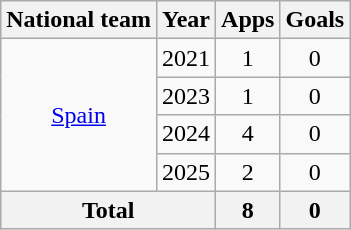<table class=wikitable style="text-align: center">
<tr>
<th>National team</th>
<th>Year</th>
<th>Apps</th>
<th>Goals</th>
</tr>
<tr>
<td rowspan="4"><a href='#'>Spain</a></td>
<td>2021</td>
<td>1</td>
<td>0</td>
</tr>
<tr>
<td>2023</td>
<td>1</td>
<td>0</td>
</tr>
<tr>
<td>2024</td>
<td>4</td>
<td>0</td>
</tr>
<tr>
<td>2025</td>
<td>2</td>
<td>0</td>
</tr>
<tr>
<th colspan="2">Total</th>
<th>8</th>
<th>0</th>
</tr>
</table>
